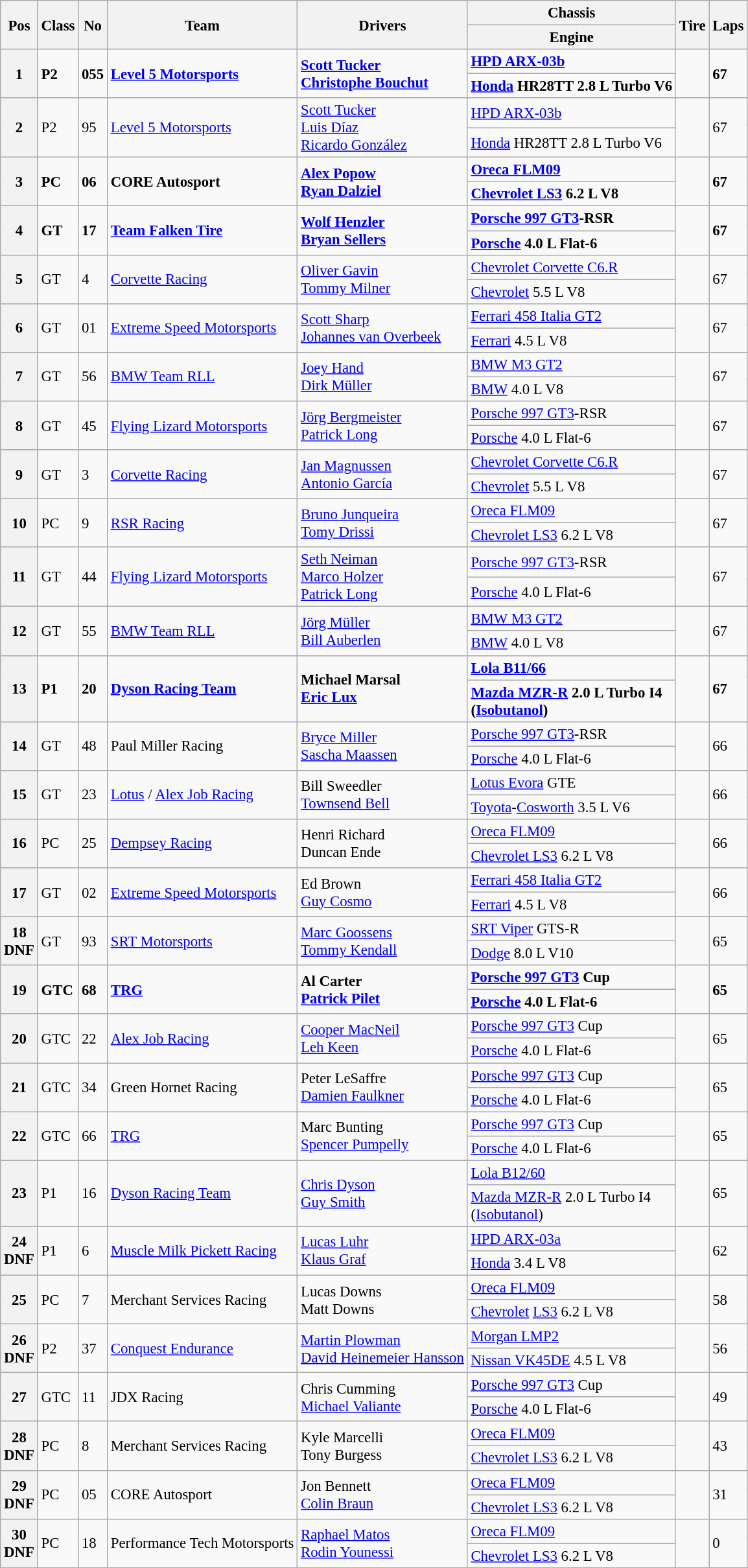<table class="wikitable" style="font-size: 95%;">
<tr>
<th rowspan=2>Pos</th>
<th rowspan=2>Class</th>
<th rowspan=2>No</th>
<th rowspan=2>Team</th>
<th rowspan=2>Drivers</th>
<th>Chassis</th>
<th rowspan=2>Tire</th>
<th rowspan=2>Laps</th>
</tr>
<tr>
<th>Engine</th>
</tr>
<tr style="font-weight:bold">
<th rowspan=2>1</th>
<td rowspan=2>P2</td>
<td rowspan=2>055</td>
<td rowspan=2> <a href='#'>Level 5 Motorsports</a></td>
<td rowspan=2> <a href='#'>Scott Tucker</a><br> <a href='#'>Christophe Bouchut</a></td>
<td><a href='#'>HPD ARX-03b</a></td>
<td rowspan=2></td>
<td rowspan=2>67</td>
</tr>
<tr style="font-weight:bold">
<td><a href='#'>Honda</a> HR28TT 2.8 L Turbo V6</td>
</tr>
<tr>
<th rowspan=2>2</th>
<td rowspan=2>P2</td>
<td rowspan=2>95</td>
<td rowspan=2> <a href='#'>Level 5 Motorsports</a></td>
<td rowspan=2> <a href='#'>Scott Tucker</a><br> <a href='#'>Luis Díaz</a><br> <a href='#'>Ricardo González</a></td>
<td><a href='#'>HPD ARX-03b</a></td>
<td rowspan=2></td>
<td rowspan=2>67</td>
</tr>
<tr>
<td><a href='#'>Honda</a> HR28TT 2.8 L Turbo V6</td>
</tr>
<tr style="font-weight:bold">
<th rowspan=2>3</th>
<td rowspan=2>PC</td>
<td rowspan=2>06</td>
<td rowspan=2> CORE Autosport</td>
<td rowspan=2> <a href='#'>Alex Popow</a><br> <a href='#'>Ryan Dalziel</a></td>
<td><a href='#'>Oreca FLM09</a></td>
<td rowspan=2></td>
<td rowspan=2>67</td>
</tr>
<tr style="font-weight:bold">
<td><a href='#'>Chevrolet LS3</a> 6.2 L V8</td>
</tr>
<tr style="font-weight:bold">
<th rowspan=2>4</th>
<td rowspan=2>GT</td>
<td rowspan=2>17</td>
<td rowspan=2> <a href='#'>Team Falken Tire</a></td>
<td rowspan=2> <a href='#'>Wolf Henzler</a><br> <a href='#'>Bryan Sellers</a></td>
<td><a href='#'>Porsche 997 GT3</a>-RSR</td>
<td rowspan=2></td>
<td rowspan=2>67</td>
</tr>
<tr style="font-weight:bold">
<td><a href='#'>Porsche</a> 4.0 L Flat-6</td>
</tr>
<tr>
<th rowspan=2>5</th>
<td rowspan=2>GT</td>
<td rowspan=2>4</td>
<td rowspan=2> <a href='#'>Corvette Racing</a></td>
<td rowspan=2> <a href='#'>Oliver Gavin</a><br> <a href='#'>Tommy Milner</a></td>
<td><a href='#'>Chevrolet Corvette C6.R</a></td>
<td rowspan=2></td>
<td rowspan=2>67</td>
</tr>
<tr>
<td><a href='#'>Chevrolet</a> 5.5 L V8</td>
</tr>
<tr>
<th rowspan=2>6</th>
<td rowspan=2>GT</td>
<td rowspan=2>01</td>
<td rowspan=2> <a href='#'>Extreme Speed Motorsports</a></td>
<td rowspan=2> <a href='#'>Scott Sharp</a><br> <a href='#'>Johannes van Overbeek</a></td>
<td><a href='#'>Ferrari 458 Italia GT2</a></td>
<td rowspan=2></td>
<td rowspan=2>67</td>
</tr>
<tr>
<td><a href='#'>Ferrari</a> 4.5 L V8</td>
</tr>
<tr>
<th rowspan=2>7</th>
<td rowspan=2>GT</td>
<td rowspan=2>56</td>
<td rowspan=2> <a href='#'>BMW Team RLL</a></td>
<td rowspan=2> <a href='#'>Joey Hand</a><br> <a href='#'>Dirk Müller</a></td>
<td><a href='#'>BMW M3 GT2</a></td>
<td rowspan=2></td>
<td rowspan=2>67</td>
</tr>
<tr>
<td><a href='#'>BMW</a> 4.0 L V8</td>
</tr>
<tr>
<th rowspan=2>8</th>
<td rowspan=2>GT</td>
<td rowspan=2>45</td>
<td rowspan=2> <a href='#'>Flying Lizard Motorsports</a></td>
<td rowspan=2> <a href='#'>Jörg Bergmeister</a><br> <a href='#'>Patrick Long</a></td>
<td><a href='#'>Porsche 997 GT3</a>-RSR</td>
<td rowspan=2></td>
<td rowspan=2>67</td>
</tr>
<tr>
<td><a href='#'>Porsche</a> 4.0 L Flat-6</td>
</tr>
<tr>
<th rowspan=2>9</th>
<td rowspan=2>GT</td>
<td rowspan=2>3</td>
<td rowspan=2> <a href='#'>Corvette Racing</a></td>
<td rowspan=2> <a href='#'>Jan Magnussen</a><br> <a href='#'>Antonio García</a></td>
<td><a href='#'>Chevrolet Corvette C6.R</a></td>
<td rowspan=2></td>
<td rowspan=2>67</td>
</tr>
<tr>
<td><a href='#'>Chevrolet</a> 5.5 L V8</td>
</tr>
<tr>
<th rowspan=2>10</th>
<td rowspan=2>PC</td>
<td rowspan=2>9</td>
<td rowspan=2> <a href='#'>RSR Racing</a></td>
<td rowspan=2> <a href='#'>Bruno Junqueira</a><br> <a href='#'>Tomy Drissi</a></td>
<td><a href='#'>Oreca FLM09</a></td>
<td rowspan=2></td>
<td rowspan=2>67</td>
</tr>
<tr>
<td><a href='#'>Chevrolet LS3</a> 6.2 L V8</td>
</tr>
<tr>
<th rowspan=2>11</th>
<td rowspan=2>GT</td>
<td rowspan=2>44</td>
<td rowspan=2> <a href='#'>Flying Lizard Motorsports</a></td>
<td rowspan=2> <a href='#'>Seth Neiman</a><br> <a href='#'>Marco Holzer</a><br> <a href='#'>Patrick Long</a></td>
<td><a href='#'>Porsche 997 GT3</a>-RSR</td>
<td rowspan=2></td>
<td rowspan=2>67</td>
</tr>
<tr>
<td><a href='#'>Porsche</a> 4.0 L Flat-6</td>
</tr>
<tr>
<th rowspan=2>12</th>
<td rowspan=2>GT</td>
<td rowspan=2>55</td>
<td rowspan=2> <a href='#'>BMW Team RLL</a></td>
<td rowspan=2> <a href='#'>Jörg Müller</a><br> <a href='#'>Bill Auberlen</a></td>
<td><a href='#'>BMW M3 GT2</a></td>
<td rowspan=2></td>
<td rowspan=2>67</td>
</tr>
<tr>
<td><a href='#'>BMW</a> 4.0 L V8</td>
</tr>
<tr style="font-weight:bold">
<th rowspan=2>13</th>
<td rowspan=2>P1</td>
<td rowspan=2>20</td>
<td rowspan=2> <a href='#'>Dyson Racing Team</a></td>
<td rowspan=2> Michael Marsal<br> <a href='#'>Eric Lux</a></td>
<td><a href='#'>Lola B11/66</a></td>
<td rowspan=2></td>
<td rowspan=2>67</td>
</tr>
<tr style="font-weight:bold">
<td><a href='#'>Mazda MZR-R</a> 2.0 L Turbo I4<br>(<a href='#'>Isobutanol</a>)</td>
</tr>
<tr>
<th rowspan=2>14</th>
<td rowspan=2>GT</td>
<td rowspan=2>48</td>
<td rowspan=2> Paul Miller Racing</td>
<td rowspan=2> <a href='#'>Bryce Miller</a><br> <a href='#'>Sascha Maassen</a></td>
<td><a href='#'>Porsche 997 GT3</a>-RSR</td>
<td rowspan=2></td>
<td rowspan=2>66</td>
</tr>
<tr>
<td><a href='#'>Porsche</a> 4.0 L Flat-6</td>
</tr>
<tr>
<th rowspan=2>15</th>
<td rowspan=2>GT</td>
<td rowspan=2>23</td>
<td rowspan=2> <a href='#'>Lotus</a> / <a href='#'>Alex Job Racing</a></td>
<td rowspan=2> Bill Sweedler<br> <a href='#'>Townsend Bell</a></td>
<td><a href='#'>Lotus Evora</a> GTE</td>
<td rowspan=2></td>
<td rowspan=2>66</td>
</tr>
<tr>
<td><a href='#'>Toyota</a>-<a href='#'>Cosworth</a> 3.5 L V6</td>
</tr>
<tr>
<th rowspan=2>16</th>
<td rowspan=2>PC</td>
<td rowspan=2>25</td>
<td rowspan=2> <a href='#'>Dempsey Racing</a></td>
<td rowspan=2> Henri Richard<br> Duncan Ende</td>
<td><a href='#'>Oreca FLM09</a></td>
<td rowspan=2></td>
<td rowspan=2>66</td>
</tr>
<tr>
<td><a href='#'>Chevrolet LS3</a> 6.2 L V8</td>
</tr>
<tr>
<th rowspan=2>17</th>
<td rowspan=2>GT</td>
<td rowspan=2>02</td>
<td rowspan=2> <a href='#'>Extreme Speed Motorsports</a></td>
<td rowspan=2> Ed Brown<br> <a href='#'>Guy Cosmo</a></td>
<td><a href='#'>Ferrari 458 Italia GT2</a></td>
<td rowspan=2></td>
<td rowspan=2>66</td>
</tr>
<tr>
<td><a href='#'>Ferrari</a> 4.5 L V8</td>
</tr>
<tr>
<th rowspan=2>18<br>DNF</th>
<td rowspan=2>GT</td>
<td rowspan=2>93</td>
<td rowspan=2> <a href='#'>SRT Motorsports</a></td>
<td rowspan=2> <a href='#'>Marc Goossens</a><br> <a href='#'>Tommy Kendall</a></td>
<td><a href='#'>SRT Viper</a> GTS-R</td>
<td rowspan=2></td>
<td rowspan=2>65</td>
</tr>
<tr>
<td><a href='#'>Dodge</a> 8.0 L V10</td>
</tr>
<tr style="font-weight:bold">
<th rowspan=2>19</th>
<td rowspan=2>GTC</td>
<td rowspan=2>68</td>
<td rowspan=2> <a href='#'>TRG</a></td>
<td rowspan=2> Al Carter<br> <a href='#'>Patrick Pilet</a></td>
<td><a href='#'>Porsche 997 GT3</a> Cup</td>
<td rowspan=2></td>
<td rowspan=2>65</td>
</tr>
<tr style="font-weight:bold">
<td><a href='#'>Porsche</a> 4.0 L Flat-6</td>
</tr>
<tr>
<th rowspan=2>20</th>
<td rowspan=2>GTC</td>
<td rowspan=2>22</td>
<td rowspan=2> <a href='#'>Alex Job Racing</a></td>
<td rowspan=2> <a href='#'>Cooper MacNeil</a><br> <a href='#'>Leh Keen</a></td>
<td><a href='#'>Porsche 997 GT3</a> Cup</td>
<td rowspan=2></td>
<td rowspan=2>65</td>
</tr>
<tr>
<td><a href='#'>Porsche</a> 4.0 L Flat-6</td>
</tr>
<tr>
<th rowspan=2>21</th>
<td rowspan=2>GTC</td>
<td rowspan=2>34</td>
<td rowspan=2> Green Hornet Racing</td>
<td rowspan=2> Peter LeSaffre<br> <a href='#'>Damien Faulkner</a></td>
<td><a href='#'>Porsche 997 GT3</a> Cup</td>
<td rowspan=2></td>
<td rowspan=2>65</td>
</tr>
<tr>
<td><a href='#'>Porsche</a> 4.0 L Flat-6</td>
</tr>
<tr>
<th rowspan=2>22</th>
<td rowspan=2>GTC</td>
<td rowspan=2>66</td>
<td rowspan=2> <a href='#'>TRG</a></td>
<td rowspan=2> Marc Bunting<br> <a href='#'>Spencer Pumpelly</a></td>
<td><a href='#'>Porsche 997 GT3</a> Cup</td>
<td rowspan=2></td>
<td rowspan=2>65</td>
</tr>
<tr>
<td><a href='#'>Porsche</a> 4.0 L Flat-6</td>
</tr>
<tr>
<th rowspan=2>23</th>
<td rowspan=2>P1</td>
<td rowspan=2>16</td>
<td rowspan=2> <a href='#'>Dyson Racing Team</a></td>
<td rowspan=2> <a href='#'>Chris Dyson</a><br> <a href='#'>Guy Smith</a></td>
<td><a href='#'>Lola B12/60</a></td>
<td rowspan=2></td>
<td rowspan=2>65</td>
</tr>
<tr>
<td><a href='#'>Mazda MZR-R</a> 2.0 L Turbo I4<br>(<a href='#'>Isobutanol</a>)</td>
</tr>
<tr>
<th rowspan=2>24<br>DNF</th>
<td rowspan=2>P1</td>
<td rowspan=2>6</td>
<td rowspan=2> <a href='#'>Muscle Milk Pickett Racing</a></td>
<td rowspan=2> <a href='#'>Lucas Luhr</a><br> <a href='#'>Klaus Graf</a></td>
<td><a href='#'>HPD ARX-03a</a></td>
<td rowspan=2></td>
<td rowspan=2>62</td>
</tr>
<tr>
<td><a href='#'>Honda</a> 3.4 L V8</td>
</tr>
<tr>
<th rowspan=2>25</th>
<td rowspan=2>PC</td>
<td rowspan=2>7</td>
<td rowspan=2> Merchant Services Racing</td>
<td rowspan=2> Lucas Downs<br> Matt Downs</td>
<td><a href='#'>Oreca FLM09</a></td>
<td rowspan=2></td>
<td rowspan=2>58</td>
</tr>
<tr>
<td><a href='#'>Chevrolet</a> <a href='#'>LS3</a> 6.2 L V8</td>
</tr>
<tr>
<th rowspan=2>26<br>DNF</th>
<td rowspan=2>P2</td>
<td rowspan=2>37</td>
<td rowspan=2> <a href='#'>Conquest Endurance</a></td>
<td rowspan=2> <a href='#'>Martin Plowman</a><br> <a href='#'>David Heinemeier Hansson</a></td>
<td><a href='#'>Morgan LMP2</a></td>
<td rowspan=2></td>
<td rowspan=2>56</td>
</tr>
<tr>
<td><a href='#'>Nissan VK45DE</a> 4.5 L V8</td>
</tr>
<tr>
<th rowspan=2>27</th>
<td rowspan=2>GTC</td>
<td rowspan=2>11</td>
<td rowspan=2> JDX Racing</td>
<td rowspan=2> Chris Cumming<br> <a href='#'>Michael Valiante</a></td>
<td><a href='#'>Porsche 997 GT3</a> Cup</td>
<td rowspan=2></td>
<td rowspan=2>49</td>
</tr>
<tr>
<td><a href='#'>Porsche</a> 4.0 L Flat-6</td>
</tr>
<tr>
<th rowspan=2>28<br>DNF</th>
<td rowspan=2>PC</td>
<td rowspan=2>8</td>
<td rowspan=2> Merchant Services Racing</td>
<td rowspan=2> Kyle Marcelli<br> Tony Burgess</td>
<td><a href='#'>Oreca FLM09</a></td>
<td rowspan=2></td>
<td rowspan=2>43</td>
</tr>
<tr>
<td><a href='#'>Chevrolet LS3</a> 6.2 L V8</td>
</tr>
<tr>
<th rowspan=2>29<br>DNF</th>
<td rowspan=2>PC</td>
<td rowspan=2>05</td>
<td rowspan=2> CORE Autosport</td>
<td rowspan=2> Jon Bennett<br> <a href='#'>Colin Braun</a></td>
<td><a href='#'>Oreca FLM09</a></td>
<td rowspan=2></td>
<td rowspan=2>31</td>
</tr>
<tr>
<td><a href='#'>Chevrolet LS3</a> 6.2 L V8</td>
</tr>
<tr>
<th rowspan=2>30<br>DNF</th>
<td rowspan=2>PC</td>
<td rowspan=2>18</td>
<td rowspan=2> Performance Tech Motorsports</td>
<td rowspan=2> <a href='#'>Raphael Matos</a><br> <a href='#'>Rodin Younessi</a></td>
<td><a href='#'>Oreca FLM09</a></td>
<td rowspan=2></td>
<td rowspan=2>0</td>
</tr>
<tr>
<td><a href='#'>Chevrolet LS3</a> 6.2 L V8</td>
</tr>
</table>
